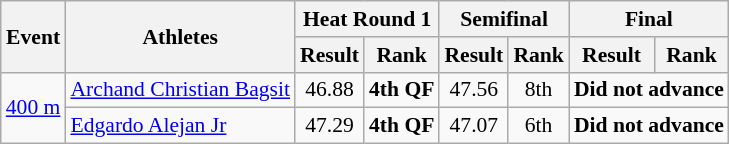<table class=wikitable  style="font-size:90%">
<tr>
<th rowspan=2>Event</th>
<th rowspan=2>Athletes</th>
<th colspan=2>Heat Round 1</th>
<th colspan=2>Semifinal</th>
<th colspan=2>Final</th>
</tr>
<tr>
<th>Result</th>
<th>Rank</th>
<th>Result</th>
<th>Rank</th>
<th>Result</th>
<th>Rank</th>
</tr>
<tr>
<td rowspan=2><a href='#'>400 m</a></td>
<td><a href='#'>Archand Christian Bagsit</a></td>
<td align=center>46.88</td>
<td align=center><strong>4th QF</strong></td>
<td align=center>47.56</td>
<td align=center>8th</td>
<td align=center colspan=2><strong>Did not advance</strong></td>
</tr>
<tr>
<td><a href='#'>Edgardo Alejan Jr</a></td>
<td align=center>47.29</td>
<td align=center><strong>4th QF</strong></td>
<td align=center>47.07</td>
<td align=center>6th</td>
<td align=center colspan=2><strong>Did not advance</strong></td>
</tr>
</table>
